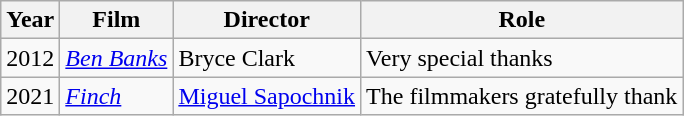<table class="wikitable">
<tr>
<th>Year</th>
<th>Film</th>
<th>Director</th>
<th>Role</th>
</tr>
<tr>
<td>2012</td>
<td><em><a href='#'>Ben Banks</a></em></td>
<td>Bryce Clark</td>
<td>Very special thanks</td>
</tr>
<tr>
<td>2021</td>
<td><em><a href='#'>Finch</a></em></td>
<td><a href='#'>Miguel Sapochnik</a></td>
<td>The filmmakers gratefully thank</td>
</tr>
</table>
